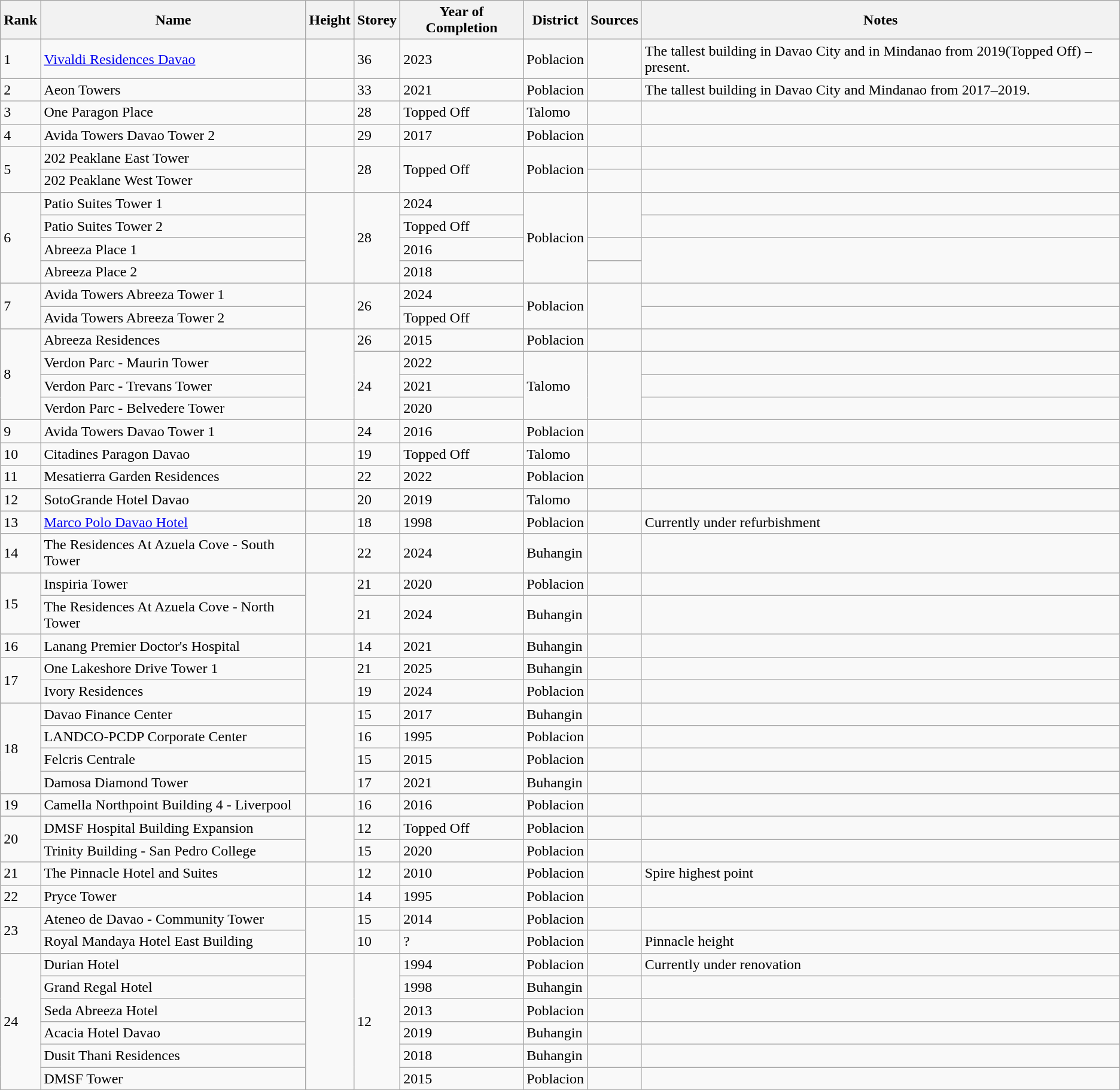<table class="wikitable sortable">
<tr>
<th>Rank</th>
<th>Name</th>
<th>Height</th>
<th>Storey</th>
<th>Year of Completion</th>
<th>District</th>
<th>Sources</th>
<th>Notes</th>
</tr>
<tr>
<td>1</td>
<td><a href='#'>Vivaldi Residences Davao</a></td>
<td></td>
<td>36</td>
<td>2023</td>
<td>Poblacion</td>
<td></td>
<td>The tallest building in Davao City and in Mindanao from 2019(Topped Off) – present.</td>
</tr>
<tr>
<td>2</td>
<td>Aeon Towers</td>
<td></td>
<td>33</td>
<td>2021</td>
<td>Poblacion</td>
<td></td>
<td>The tallest building in Davao City and Mindanao from 2017–2019.</td>
</tr>
<tr>
<td>3</td>
<td>One Paragon Place</td>
<td></td>
<td>28</td>
<td>Topped Off</td>
<td>Talomo</td>
<td></td>
<td></td>
</tr>
<tr>
<td>4</td>
<td>Avida Towers Davao Tower 2</td>
<td></td>
<td>29</td>
<td>2017</td>
<td>Poblacion</td>
<td></td>
<td></td>
</tr>
<tr>
<td rowspan="2">5</td>
<td>202 Peaklane East Tower</td>
<td rowspan="2"></td>
<td rowspan="2">28</td>
<td rowspan="2">Topped Off</td>
<td rowspan="2">Poblacion</td>
<td></td>
<td></td>
</tr>
<tr>
<td>202 Peaklane West Tower</td>
<td></td>
<td></td>
</tr>
<tr>
<td rowspan="4">6</td>
<td>Patio Suites Tower 1</td>
<td rowspan="4"></td>
<td rowspan="4">28</td>
<td>2024</td>
<td rowspan="4">Poblacion</td>
<td rowspan="2"></td>
<td></td>
</tr>
<tr>
<td>Patio Suites Tower 2</td>
<td>Topped Off</td>
<td></td>
</tr>
<tr>
<td>Abreeza Place 1</td>
<td>2016</td>
<td></td>
<td rowspan="2"></td>
</tr>
<tr>
<td>Abreeza Place 2</td>
<td>2018</td>
<td></td>
</tr>
<tr>
<td rowspan="2">7</td>
<td>Avida Towers Abreeza Tower 1</td>
<td rowspan="2"></td>
<td rowspan="2">26</td>
<td>2024</td>
<td rowspan="2">Poblacion</td>
<td rowspan="2"></td>
<td></td>
</tr>
<tr>
<td>Avida Towers Abreeza Tower 2</td>
<td>Topped Off</td>
<td></td>
</tr>
<tr>
<td rowspan="4">8</td>
<td>Abreeza Residences</td>
<td rowspan="4"></td>
<td>26</td>
<td>2015</td>
<td>Poblacion</td>
<td></td>
<td></td>
</tr>
<tr>
<td>Verdon Parc - Maurin Tower</td>
<td rowspan="3">24</td>
<td>2022</td>
<td rowspan="3">Talomo</td>
<td rowspan="3"></td>
<td></td>
</tr>
<tr>
<td>Verdon Parc - Trevans Tower</td>
<td>2021</td>
<td></td>
</tr>
<tr>
<td>Verdon Parc - Belvedere Tower</td>
<td>2020</td>
<td></td>
</tr>
<tr>
<td>9</td>
<td>Avida Towers Davao Tower 1</td>
<td></td>
<td>24</td>
<td>2016</td>
<td>Poblacion</td>
<td></td>
<td></td>
</tr>
<tr>
<td>10</td>
<td>Citadines Paragon Davao</td>
<td></td>
<td>19</td>
<td>Topped Off</td>
<td>Talomo</td>
<td></td>
<td></td>
</tr>
<tr>
<td>11</td>
<td>Mesatierra Garden Residences</td>
<td></td>
<td>22</td>
<td>2022</td>
<td>Poblacion</td>
<td></td>
<td></td>
</tr>
<tr>
<td>12</td>
<td>SotoGrande Hotel Davao</td>
<td></td>
<td>20</td>
<td>2019</td>
<td>Talomo</td>
<td></td>
<td></td>
</tr>
<tr>
<td>13</td>
<td><a href='#'>Marco Polo Davao Hotel</a></td>
<td></td>
<td>18</td>
<td>1998</td>
<td>Poblacion</td>
<td></td>
<td>Currently under refurbishment</td>
</tr>
<tr>
<td>14</td>
<td>The Residences At Azuela Cove - South Tower</td>
<td></td>
<td>22</td>
<td>2024</td>
<td>Buhangin</td>
<td></td>
<td></td>
</tr>
<tr>
<td rowspan="2">15</td>
<td>Inspiria Tower</td>
<td rowspan="2"></td>
<td>21</td>
<td>2020</td>
<td>Poblacion</td>
<td></td>
<td></td>
</tr>
<tr>
<td>The Residences At Azuela Cove - North Tower</td>
<td>21</td>
<td>2024</td>
<td>Buhangin</td>
<td></td>
<td></td>
</tr>
<tr>
<td>16</td>
<td>Lanang Premier Doctor's Hospital</td>
<td></td>
<td>14</td>
<td>2021</td>
<td>Buhangin</td>
<td></td>
<td></td>
</tr>
<tr>
<td rowspan="2">17</td>
<td>One Lakeshore Drive Tower 1</td>
<td rowspan="2"></td>
<td>21</td>
<td>2025</td>
<td>Buhangin</td>
<td></td>
<td></td>
</tr>
<tr>
<td>Ivory Residences</td>
<td>19</td>
<td>2024</td>
<td>Poblacion</td>
<td></td>
<td></td>
</tr>
<tr>
<td rowspan="4">18</td>
<td>Davao Finance Center</td>
<td rowspan="4"></td>
<td>15</td>
<td>2017</td>
<td>Buhangin</td>
<td></td>
<td></td>
</tr>
<tr>
<td>LANDCO-PCDP Corporate Center</td>
<td>16</td>
<td>1995</td>
<td>Poblacion</td>
<td></td>
<td></td>
</tr>
<tr>
<td>Felcris Centrale</td>
<td>15</td>
<td>2015</td>
<td>Poblacion</td>
<td></td>
<td></td>
</tr>
<tr>
<td>Damosa Diamond Tower</td>
<td>17</td>
<td>2021</td>
<td>Buhangin</td>
<td></td>
<td></td>
</tr>
<tr>
<td>19</td>
<td>Camella Northpoint Building 4 - Liverpool</td>
<td></td>
<td>16</td>
<td>2016</td>
<td>Poblacion</td>
<td></td>
<td></td>
</tr>
<tr>
<td rowspan="2">20</td>
<td>DMSF Hospital Building Expansion</td>
<td rowspan="2"></td>
<td>12</td>
<td>Topped Off</td>
<td>Poblacion</td>
<td></td>
<td></td>
</tr>
<tr>
<td>Trinity Building - San Pedro College</td>
<td>15</td>
<td>2020</td>
<td>Poblacion</td>
<td></td>
<td></td>
</tr>
<tr>
<td>21</td>
<td>The Pinnacle Hotel and Suites</td>
<td></td>
<td>12</td>
<td>2010</td>
<td>Poblacion</td>
<td></td>
<td>Spire highest point</td>
</tr>
<tr>
<td>22</td>
<td>Pryce Tower</td>
<td></td>
<td>14</td>
<td>1995</td>
<td>Poblacion</td>
<td></td>
<td></td>
</tr>
<tr>
<td rowspan="2">23</td>
<td>Ateneo de Davao - Community Tower</td>
<td rowspan="2"></td>
<td>15</td>
<td>2014</td>
<td>Poblacion</td>
<td></td>
<td></td>
</tr>
<tr>
<td>Royal Mandaya Hotel East Building</td>
<td>10</td>
<td>?</td>
<td>Poblacion</td>
<td></td>
<td>Pinnacle height</td>
</tr>
<tr>
<td rowspan="6">24</td>
<td>Durian Hotel</td>
<td rowspan="6"></td>
<td rowspan="6">12</td>
<td>1994</td>
<td>Poblacion</td>
<td></td>
<td>Currently under renovation</td>
</tr>
<tr>
<td>Grand Regal Hotel</td>
<td>1998</td>
<td>Buhangin</td>
<td></td>
<td></td>
</tr>
<tr>
<td>Seda Abreeza Hotel</td>
<td>2013</td>
<td>Poblacion</td>
<td></td>
<td></td>
</tr>
<tr>
<td>Acacia Hotel Davao</td>
<td>2019</td>
<td>Buhangin</td>
<td></td>
<td></td>
</tr>
<tr>
<td>Dusit Thani Residences</td>
<td>2018</td>
<td>Buhangin</td>
<td></td>
<td></td>
</tr>
<tr>
<td>DMSF Tower</td>
<td>2015</td>
<td>Poblacion</td>
<td></td>
<td></td>
</tr>
</table>
